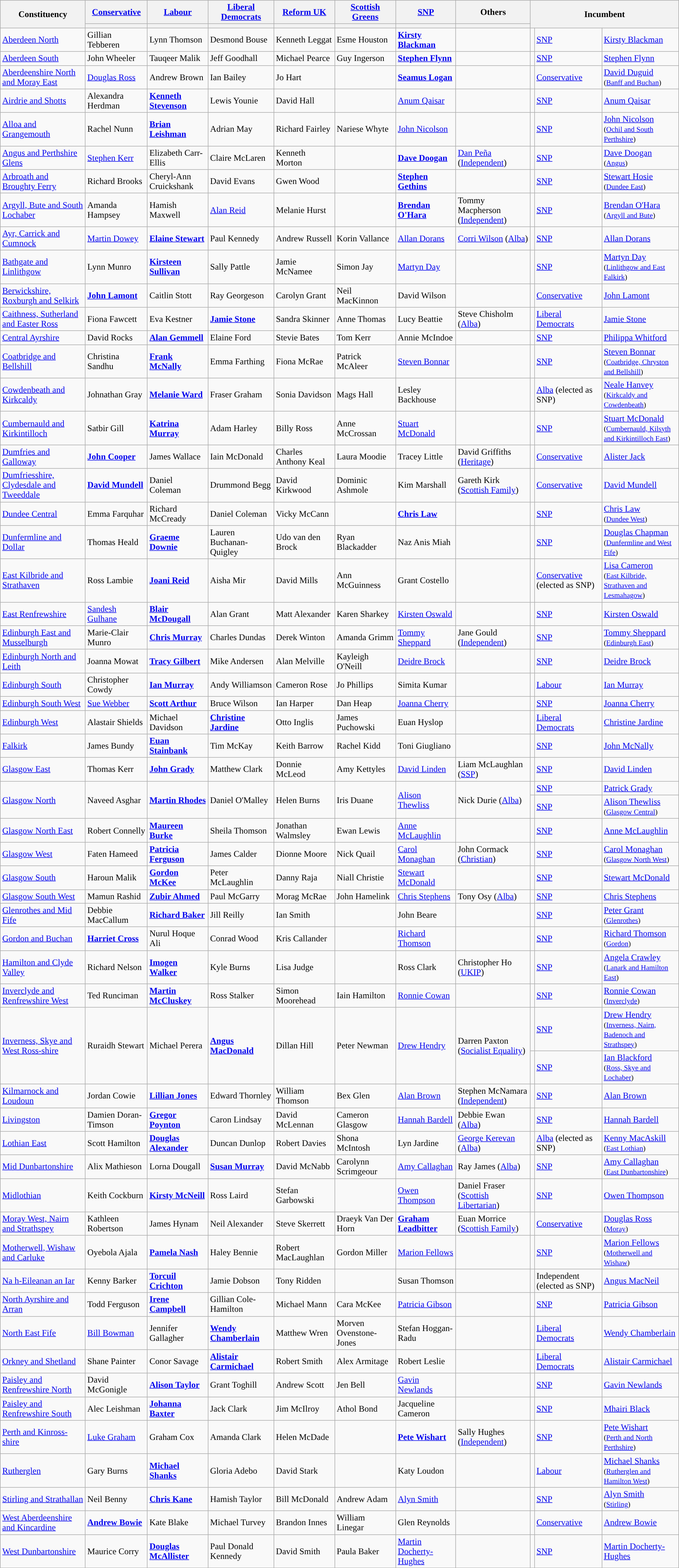<table class="wikitable sortable sticky-header">
<tr>
<th rowspan="2">Constituency</th>
<th><a href='#'>Conservative</a></th>
<th><a href='#'>Labour</a></th>
<th><a href='#'>Liberal Democrats</a></th>
<th><a href='#'>Reform UK</a></th>
<th><a href='#'>Scottish Greens</a></th>
<th><a href='#'>SNP</a></th>
<th>Others</th>
<th colspan="3" rowspan="2">Incumbent</th>
</tr>
<tr>
<th class="unsortable" style="background-color: "></th>
<th class="unsortable" style="background-color: "></th>
<th class="unsortable" style="background-color: "></th>
<th class="unsortable" style="background-color: "></th>
<th class="unsortable" style="background-color: "></th>
<th class="unsortable" style="background-color: "></th>
<th class="unsortable"></th>
</tr>
<tr>
<td><a href='#'>Aberdeen North</a></td>
<td>Gillian Tebberen</td>
<td>Lynn Thomson</td>
<td>Desmond Bouse</td>
<td>Kenneth Leggat</td>
<td>Esme Houston</td>
<td><strong><a href='#'>Kirsty Blackman</a></strong></td>
<td><br></td>
<td style="color:inherit;background-color: "></td>
<td><a href='#'>SNP</a></td>
<td><a href='#'>Kirsty Blackman</a></td>
</tr>
<tr>
<td><a href='#'>Aberdeen South</a></td>
<td>John Wheeler</td>
<td>Tauqeer Malik</td>
<td>Jeff Goodhall</td>
<td>Michael Pearce</td>
<td>Guy Ingerson</td>
<td><strong><a href='#'>Stephen Flynn</a></strong></td>
<td><br></td>
<td style="color:inherit;background-color: "></td>
<td><a href='#'>SNP</a></td>
<td><a href='#'>Stephen Flynn</a></td>
</tr>
<tr>
<td><a href='#'>Aberdeenshire North and Moray East</a></td>
<td><a href='#'>Douglas Ross</a></td>
<td>Andrew Brown</td>
<td>Ian Bailey</td>
<td>Jo Hart</td>
<td></td>
<td><strong><a href='#'>Seamus Logan</a></strong></td>
<td></td>
<td style="color:inherit;background-color: "></td>
<td><a href='#'>Conservative</a></td>
<td><a href='#'>David Duguid</a><br><small>(<a href='#'>Banff and Buchan</a>)</small></td>
</tr>
<tr>
<td><a href='#'>Airdrie and Shotts</a></td>
<td>Alexandra Herdman</td>
<td><strong><a href='#'>Kenneth Stevenson</a></strong></td>
<td>Lewis Younie</td>
<td>David Hall</td>
<td></td>
<td><a href='#'>Anum Qaisar</a></td>
<td><br></td>
<td style="color:inherit;background-color: "></td>
<td><a href='#'>SNP</a></td>
<td><a href='#'>Anum Qaisar</a></td>
</tr>
<tr>
<td><a href='#'>Alloa and Grangemouth</a></td>
<td>Rachel Nunn</td>
<td><strong><a href='#'>Brian Leishman</a></strong></td>
<td>Adrian May</td>
<td>Richard Fairley</td>
<td>Nariese Whyte</td>
<td><a href='#'>John Nicolson</a></td>
<td><br></td>
<td style="color:inherit;background-color: "></td>
<td><a href='#'>SNP</a></td>
<td><a href='#'>John Nicolson</a><br><small>(<a href='#'>Ochil and South Perthshire</a>)</small></td>
</tr>
<tr>
<td><a href='#'>Angus and Perthshire Glens</a></td>
<td><a href='#'>Stephen Kerr</a></td>
<td>Elizabeth Carr-Ellis</td>
<td>Claire McLaren</td>
<td>Kenneth Morton</td>
<td></td>
<td><strong><a href='#'>Dave Doogan</a></strong></td>
<td><a href='#'>Dan Peña</a> (<a href='#'>Independent</a>)</td>
<td style="color:inherit;background-color: "></td>
<td><a href='#'>SNP</a></td>
<td><a href='#'>Dave Doogan</a><br><small>(<a href='#'>Angus</a>)</small></td>
</tr>
<tr>
<td><a href='#'>Arbroath and Broughty Ferry</a></td>
<td>Richard Brooks</td>
<td>Cheryl-Ann Cruickshank</td>
<td>David Evans</td>
<td>Gwen Wood</td>
<td></td>
<td><strong><a href='#'>Stephen Gethins</a></strong></td>
<td><br></td>
<td style="color:inherit;background-color: "></td>
<td><a href='#'>SNP</a></td>
<td><a href='#'>Stewart Hosie</a><br><small>(<a href='#'>Dundee East</a>)</small></td>
</tr>
<tr>
<td><a href='#'>Argyll, Bute and South Lochaber</a></td>
<td>Amanda Hampsey</td>
<td>Hamish Maxwell</td>
<td><a href='#'>Alan Reid</a></td>
<td>Melanie Hurst</td>
<td></td>
<td><strong><a href='#'>Brendan O'Hara</a></strong></td>
<td>Tommy Macpherson (<a href='#'>Independent</a>)</td>
<td style="color:inherit;background-color: "></td>
<td><a href='#'>SNP</a></td>
<td><a href='#'>Brendan O'Hara</a><br><small>(<a href='#'>Argyll and Bute</a>)</small></td>
</tr>
<tr>
<td><a href='#'>Ayr, Carrick and Cumnock</a></td>
<td><a href='#'>Martin Dowey</a></td>
<td><strong><a href='#'>Elaine Stewart</a></strong></td>
<td>Paul Kennedy</td>
<td>Andrew Russell</td>
<td>Korin Vallance</td>
<td><a href='#'>Allan Dorans</a></td>
<td><a href='#'>Corri Wilson</a> (<a href='#'>Alba</a>)</td>
<td style="color:inherit;background-color: "></td>
<td><a href='#'>SNP</a></td>
<td><a href='#'>Allan Dorans</a></td>
</tr>
<tr>
<td><a href='#'>Bathgate and Linlithgow</a></td>
<td>Lynn Munro</td>
<td><strong><a href='#'>Kirsteen Sullivan</a></strong></td>
<td>Sally Pattle</td>
<td>Jamie McNamee</td>
<td>Simon Jay</td>
<td><a href='#'>Martyn Day</a></td>
<td><br></td>
<td style="color:inherit;background-color: "></td>
<td><a href='#'>SNP</a></td>
<td><a href='#'>Martyn Day</a><br><small>(<a href='#'>Linlithgow and East Falkirk</a>)</small></td>
</tr>
<tr>
<td><a href='#'>Berwickshire, Roxburgh and Selkirk</a></td>
<td><strong><a href='#'>John Lamont</a></strong></td>
<td>Caitlin Stott</td>
<td>Ray Georgeson</td>
<td>Carolyn Grant</td>
<td>Neil MacKinnon</td>
<td>David Wilson</td>
<td><br></td>
<td style="color:inherit;background-color: "></td>
<td><a href='#'>Conservative</a></td>
<td><a href='#'>John Lamont</a></td>
</tr>
<tr>
<td><a href='#'>Caithness, Sutherland and Easter Ross</a></td>
<td>Fiona Fawcett</td>
<td>Eva Kestner</td>
<td><strong><a href='#'>Jamie Stone</a></strong></td>
<td>Sandra Skinner</td>
<td>Anne Thomas</td>
<td>Lucy Beattie</td>
<td>Steve Chisholm (<a href='#'>Alba</a>)</td>
<td style="color:inherit;background-color: "></td>
<td><a href='#'>Liberal Democrats</a></td>
<td><a href='#'>Jamie Stone</a></td>
</tr>
<tr>
<td><a href='#'>Central Ayrshire</a></td>
<td>David Rocks</td>
<td><strong><a href='#'>Alan Gemmell</a></strong></td>
<td>Elaine Ford</td>
<td>Stevie Bates</td>
<td>Tom Kerr</td>
<td>Annie McIndoe</td>
<td><br></td>
<td style="color:inherit;background-color: "></td>
<td><a href='#'>SNP</a></td>
<td><a href='#'>Philippa Whitford</a></td>
</tr>
<tr>
<td><a href='#'>Coatbridge and Bellshill</a></td>
<td>Christina Sandhu</td>
<td><strong><a href='#'>Frank McNally</a></strong></td>
<td>Emma Farthing</td>
<td>Fiona McRae</td>
<td>Patrick McAleer</td>
<td><a href='#'>Steven Bonnar</a></td>
<td><br></td>
<td style="color:inherit;background-color: "></td>
<td><a href='#'>SNP</a></td>
<td><a href='#'>Steven Bonnar</a><br><small>(<a href='#'>Coatbridge, Chryston and Bellshill</a>)</small></td>
</tr>
<tr>
<td><a href='#'>Cowdenbeath and Kirkcaldy</a></td>
<td>Johnathan Gray</td>
<td><strong><a href='#'>Melanie Ward</a></strong></td>
<td>Fraser Graham</td>
<td>Sonia Davidson</td>
<td>Mags Hall</td>
<td>Lesley Backhouse</td>
<td><br></td>
<td style="color:inherit;background-color: "></td>
<td><a href='#'>Alba</a> (elected as SNP)</td>
<td><a href='#'>Neale Hanvey</a><br><small>(<a href='#'>Kirkcaldy and Cowdenbeath</a>)</small></td>
</tr>
<tr>
<td><a href='#'>Cumbernauld and Kirkintilloch</a></td>
<td>Satbir Gill</td>
<td><strong><a href='#'>Katrina Murray</a></strong></td>
<td>Adam Harley</td>
<td>Billy Ross</td>
<td>Anne McCrossan</td>
<td><a href='#'>Stuart McDonald</a></td>
<td></td>
<td style="color:inherit;background-color: "></td>
<td><a href='#'>SNP</a></td>
<td><a href='#'>Stuart McDonald</a><br><small>(<a href='#'>Cumbernauld, Kilsyth and Kirkintilloch East</a>)</small></td>
</tr>
<tr>
<td><a href='#'>Dumfries and Galloway</a></td>
<td><strong><a href='#'>John Cooper</a></strong></td>
<td>James Wallace</td>
<td>Iain McDonald</td>
<td>Charles Anthony Keal</td>
<td>Laura Moodie</td>
<td>Tracey Little</td>
<td>David Griffiths (<a href='#'>Heritage</a>)</td>
<td style="color:inherit;background-color: "></td>
<td><a href='#'>Conservative</a></td>
<td><a href='#'>Alister Jack</a></td>
</tr>
<tr>
<td><a href='#'>Dumfriesshire, Clydesdale and Tweeddale</a></td>
<td><strong><a href='#'>David Mundell</a></strong></td>
<td>Daniel Coleman</td>
<td>Drummond Begg</td>
<td>David Kirkwood</td>
<td>Dominic Ashmole</td>
<td>Kim Marshall</td>
<td>Gareth Kirk (<a href='#'>Scottish Family</a>)</td>
<td style="color:inherit;background-color: "></td>
<td><a href='#'>Conservative</a></td>
<td><a href='#'>David Mundell</a></td>
</tr>
<tr>
<td><a href='#'>Dundee Central</a></td>
<td>Emma Farquhar</td>
<td>Richard McCready</td>
<td>Daniel Coleman</td>
<td>Vicky McCann</td>
<td></td>
<td><strong><a href='#'>Chris Law</a></strong></td>
<td><br></td>
<td style="color:inherit;background-color: "></td>
<td><a href='#'>SNP</a></td>
<td><a href='#'>Chris Law</a><br><small>(<a href='#'>Dundee West</a>)</small></td>
</tr>
<tr>
<td><a href='#'>Dunfermline and Dollar</a></td>
<td>Thomas Heald</td>
<td><strong><a href='#'>Graeme Downie</a></strong></td>
<td>Lauren Buchanan-Quigley</td>
<td>Udo van den Brock</td>
<td>Ryan Blackadder</td>
<td>Naz Anis Miah</td>
<td><br></td>
<td style="color:inherit;background-color: "></td>
<td><a href='#'>SNP</a></td>
<td><a href='#'>Douglas Chapman</a><br><small>(<a href='#'>Dunfermline and West Fife</a>)</small></td>
</tr>
<tr>
<td><a href='#'>East Kilbride and Strathaven</a></td>
<td>Ross Lambie</td>
<td><strong><a href='#'>Joani Reid</a></strong></td>
<td>Aisha Mir</td>
<td>David Mills</td>
<td>Ann McGuinness</td>
<td>Grant Costello</td>
<td><br></td>
<td style="color:inherit;background-color: "></td>
<td><a href='#'>Conservative</a> (elected as SNP)</td>
<td><a href='#'>Lisa Cameron</a><br><small>(<a href='#'>East Kilbride, Strathaven and Lesmahagow</a>)</small></td>
</tr>
<tr>
<td><a href='#'>East Renfrewshire</a></td>
<td><a href='#'>Sandesh Gulhane</a></td>
<td><strong><a href='#'>Blair McDougall</a></strong></td>
<td>Alan Grant</td>
<td>Matt Alexander</td>
<td>Karen Sharkey</td>
<td><a href='#'>Kirsten Oswald</a></td>
<td><br></td>
<td style="color:inherit;background-color: "></td>
<td><a href='#'>SNP</a></td>
<td><a href='#'>Kirsten Oswald</a></td>
</tr>
<tr>
<td><a href='#'>Edinburgh East and Musselburgh</a></td>
<td>Marie-Clair Munro</td>
<td><strong><a href='#'>Chris Murray</a></strong></td>
<td>Charles Dundas</td>
<td>Derek Winton</td>
<td>Amanda Grimm</td>
<td><a href='#'>Tommy Sheppard</a></td>
<td>Jane Gould (<a href='#'>Independent</a>)</td>
<td style="color:inherit;background-color: "></td>
<td><a href='#'>SNP</a></td>
<td><a href='#'>Tommy Sheppard</a><br><small>(<a href='#'>Edinburgh East</a>)</small></td>
</tr>
<tr>
<td><a href='#'>Edinburgh North and Leith</a></td>
<td>Joanna Mowat</td>
<td><strong><a href='#'>Tracy Gilbert</a></strong></td>
<td>Mike Andersen</td>
<td>Alan Melville</td>
<td>Kayleigh O'Neill</td>
<td><a href='#'>Deidre Brock</a></td>
<td><br></td>
<td style="color:inherit;background-color: "></td>
<td><a href='#'>SNP</a></td>
<td><a href='#'>Deidre Brock</a></td>
</tr>
<tr>
<td><a href='#'>Edinburgh South</a></td>
<td>Christopher Cowdy</td>
<td><strong><a href='#'>Ian Murray</a></strong></td>
<td>Andy Williamson</td>
<td>Cameron Rose</td>
<td>Jo Phillips</td>
<td>Simita Kumar</td>
<td><br></td>
<td style="color:inherit;background-color: "></td>
<td><a href='#'>Labour</a></td>
<td><a href='#'>Ian Murray</a></td>
</tr>
<tr>
<td><a href='#'>Edinburgh South West</a></td>
<td><a href='#'>Sue Webber</a></td>
<td><strong><a href='#'>Scott Arthur</a></strong></td>
<td>Bruce Wilson</td>
<td>Ian Harper</td>
<td>Dan Heap</td>
<td><a href='#'>Joanna Cherry</a></td>
<td><br></td>
<td style="color:inherit;background-color: "></td>
<td><a href='#'>SNP</a></td>
<td><a href='#'>Joanna Cherry</a></td>
</tr>
<tr>
<td><a href='#'>Edinburgh West</a></td>
<td>Alastair Shields</td>
<td>Michael Davidson</td>
<td><strong><a href='#'>Christine Jardine</a></strong></td>
<td>Otto Inglis</td>
<td>James Puchowski</td>
<td>Euan Hyslop</td>
<td><br></td>
<td style="color:inherit;background-color: "></td>
<td><a href='#'>Liberal Democrats</a></td>
<td><a href='#'>Christine Jardine</a></td>
</tr>
<tr>
<td><a href='#'>Falkirk</a></td>
<td>James Bundy</td>
<td><strong><a href='#'>Euan Stainbank</a></strong></td>
<td>Tim McKay</td>
<td>Keith Barrow</td>
<td>Rachel Kidd</td>
<td>Toni Giugliano</td>
<td><br></td>
<td style="color:inherit;background-color: "></td>
<td><a href='#'>SNP</a></td>
<td><a href='#'>John McNally</a></td>
</tr>
<tr>
<td><a href='#'>Glasgow East</a></td>
<td>Thomas Kerr</td>
<td><strong><a href='#'>John Grady</a></strong></td>
<td>Matthew Clark</td>
<td>Donnie McLeod</td>
<td>Amy Kettyles</td>
<td><a href='#'>David Linden</a></td>
<td>Liam McLaughlan (<a href='#'>SSP</a>)</td>
<td style="color:inherit;background-color: "></td>
<td><a href='#'>SNP</a></td>
<td><a href='#'>David Linden</a></td>
</tr>
<tr>
<td rowspan="2"><a href='#'>Glasgow North</a></td>
<td rowspan="2">Naveed Asghar</td>
<td rowspan="2"><strong><a href='#'>Martin Rhodes</a></strong></td>
<td rowspan="2">Daniel O'Malley</td>
<td rowspan="2">Helen Burns</td>
<td rowspan="2">Iris Duane</td>
<td rowspan="2"><a href='#'>Alison Thewliss</a></td>
<td rowspan="2">Nick Durie (<a href='#'>Alba</a>)</td>
<td style="color:inherit;background-color: "></td>
<td><a href='#'>SNP</a></td>
<td><a href='#'>Patrick Grady</a></td>
</tr>
<tr>
<td style="color:inherit;background-color: "></td>
<td><a href='#'>SNP</a></td>
<td><a href='#'>Alison Thewliss</a><br><small>(<a href='#'>Glasgow Central</a>)</small></td>
</tr>
<tr>
<td><a href='#'>Glasgow North East</a></td>
<td>Robert Connelly</td>
<td><strong><a href='#'>Maureen Burke</a></strong></td>
<td>Sheila Thomson</td>
<td>Jonathan Walmsley</td>
<td>Ewan Lewis</td>
<td><a href='#'>Anne McLaughlin</a></td>
<td><br></td>
<td style="color:inherit;background-color: "></td>
<td><a href='#'>SNP</a></td>
<td><a href='#'>Anne McLaughlin</a></td>
</tr>
<tr>
<td><a href='#'>Glasgow West</a></td>
<td>Faten Hameed</td>
<td><strong><a href='#'>Patricia Ferguson</a></strong></td>
<td>James Calder</td>
<td>Dionne Moore</td>
<td>Nick Quail</td>
<td><a href='#'>Carol Monaghan</a></td>
<td>John Cormack (<a href='#'>Christian</a>)</td>
<td style="color:inherit;background-color: "></td>
<td><a href='#'>SNP</a></td>
<td><a href='#'>Carol Monaghan</a><br><small>(<a href='#'>Glasgow North West</a>)</small></td>
</tr>
<tr>
<td><a href='#'>Glasgow South</a></td>
<td>Haroun Malik</td>
<td><strong><a href='#'>Gordon McKee</a></strong></td>
<td>Peter McLaughlin</td>
<td>Danny Raja</td>
<td>Niall Christie</td>
<td><a href='#'>Stewart McDonald</a></td>
<td><br></td>
<td style="color:inherit;background-color: "></td>
<td><a href='#'>SNP</a></td>
<td><a href='#'>Stewart McDonald</a></td>
</tr>
<tr>
<td><a href='#'>Glasgow South West</a></td>
<td>Mamun Rashid</td>
<td><strong><a href='#'>Zubir Ahmed</a></strong></td>
<td>Paul McGarry</td>
<td>Morag McRae</td>
<td>John Hamelink</td>
<td><a href='#'>Chris Stephens</a></td>
<td>Tony Osy (<a href='#'>Alba</a>)</td>
<td style="color:inherit;background-color: "></td>
<td><a href='#'>SNP</a></td>
<td><a href='#'>Chris Stephens</a></td>
</tr>
<tr>
<td><a href='#'>Glenrothes and Mid Fife</a></td>
<td>Debbie MacCallum</td>
<td><strong><a href='#'>Richard Baker</a></strong></td>
<td>Jill Reilly</td>
<td>Ian Smith</td>
<td></td>
<td>John Beare</td>
<td></td>
<td style="color:inherit;background-color: "></td>
<td><a href='#'>SNP</a></td>
<td><a href='#'>Peter Grant</a><br><small>(<a href='#'>Glenrothes</a>)</small></td>
</tr>
<tr>
<td><a href='#'>Gordon and Buchan</a></td>
<td><strong><a href='#'>Harriet Cross</a></strong></td>
<td>Nurul Hoque Ali</td>
<td>Conrad Wood</td>
<td>Kris Callander</td>
<td></td>
<td><a href='#'>Richard Thomson</a></td>
<td></td>
<td style="color:inherit;background-color: "></td>
<td><a href='#'>SNP</a></td>
<td><a href='#'>Richard Thomson</a><br><small>(<a href='#'>Gordon</a>)</small></td>
</tr>
<tr>
<td><a href='#'>Hamilton and Clyde Valley</a></td>
<td>Richard Nelson</td>
<td><strong><a href='#'>Imogen Walker</a></strong></td>
<td>Kyle Burns</td>
<td>Lisa Judge</td>
<td></td>
<td>Ross Clark</td>
<td>Christopher Ho (<a href='#'>UKIP</a>)</td>
<td style="color:inherit;background-color: "></td>
<td><a href='#'>SNP</a></td>
<td><a href='#'>Angela Crawley</a><br><small>(<a href='#'>Lanark and Hamilton East</a>)</small></td>
</tr>
<tr>
<td><a href='#'>Inverclyde and Renfrewshire West</a></td>
<td>Ted Runciman</td>
<td><strong><a href='#'>Martin McCluskey</a></strong></td>
<td>Ross Stalker</td>
<td>Simon Moorehead</td>
<td>Iain Hamilton</td>
<td><a href='#'>Ronnie Cowan</a></td>
<td><br></td>
<td style="color:inherit;background-color: "></td>
<td><a href='#'>SNP</a></td>
<td><a href='#'>Ronnie Cowan</a><br><small>(<a href='#'>Inverclyde</a>)</small></td>
</tr>
<tr>
<td rowspan="2"><a href='#'>Inverness, Skye and West Ross-shire</a></td>
<td rowspan="2">Ruraidh Stewart</td>
<td rowspan="2">Michael Perera</td>
<td rowspan="2"><strong><a href='#'>Angus MacDonald</a></strong></td>
<td rowspan="2">Dillan Hill</td>
<td rowspan="2">Peter Newman</td>
<td rowspan="2"><a href='#'>Drew Hendry</a></td>
<td rowspan="2">Darren Paxton (<a href='#'>Socialist Equality</a>)</td>
<td style="color:inherit;background-color: "></td>
<td><a href='#'>SNP</a></td>
<td><a href='#'>Drew Hendry</a><br><small>(<a href='#'>Inverness, Nairn, Badenoch and Strathspey</a>)</small></td>
</tr>
<tr>
<td style="color:inherit;background-color: "></td>
<td><a href='#'>SNP</a></td>
<td><a href='#'>Ian Blackford</a><br><small>(<a href='#'>Ross, Skye and Lochaber</a>)</small></td>
</tr>
<tr>
<td><a href='#'>Kilmarnock and Loudoun</a></td>
<td>Jordan Cowie</td>
<td><strong><a href='#'>Lillian Jones</a></strong></td>
<td>Edward Thornley</td>
<td>William Thomson</td>
<td>Bex Glen</td>
<td><a href='#'>Alan Brown</a></td>
<td>Stephen McNamara (<a href='#'>Independent</a>)</td>
<td style="color:inherit;background-color: "></td>
<td><a href='#'>SNP</a></td>
<td><a href='#'>Alan Brown</a></td>
</tr>
<tr>
<td><a href='#'>Livingston</a></td>
<td>Damien Doran-Timson</td>
<td><strong><a href='#'>Gregor Poynton</a></strong></td>
<td>Caron Lindsay</td>
<td>David McLennan</td>
<td>Cameron Glasgow</td>
<td><a href='#'>Hannah Bardell</a></td>
<td>Debbie Ewan (<a href='#'>Alba</a>)</td>
<td style="color:inherit;background-color: "></td>
<td><a href='#'>SNP</a></td>
<td><a href='#'>Hannah Bardell</a></td>
</tr>
<tr>
<td><a href='#'>Lothian East</a></td>
<td>Scott Hamilton</td>
<td><strong><a href='#'>Douglas Alexander</a></strong></td>
<td>Duncan Dunlop</td>
<td>Robert Davies</td>
<td>Shona McIntosh</td>
<td>Lyn Jardine</td>
<td><a href='#'>George Kerevan</a> (<a href='#'>Alba</a>)</td>
<td style="color:inherit;background-color: "></td>
<td><a href='#'>Alba</a> (elected as SNP)</td>
<td><a href='#'>Kenny MacAskill</a><br><small>(<a href='#'>East Lothian</a>)</small></td>
</tr>
<tr>
<td><a href='#'>Mid Dunbartonshire</a></td>
<td>Alix Mathieson</td>
<td>Lorna Dougall</td>
<td><strong><a href='#'>Susan Murray</a></strong></td>
<td>David McNabb</td>
<td>Carolynn Scrimgeour</td>
<td><a href='#'>Amy Callaghan</a></td>
<td>Ray James (<a href='#'>Alba</a>)</td>
<td style="color:inherit;background-color: "></td>
<td><a href='#'>SNP</a></td>
<td><a href='#'>Amy Callaghan</a><br><small>(<a href='#'>East Dunbartonshire</a>)</small></td>
</tr>
<tr>
<td><a href='#'>Midlothian</a></td>
<td>Keith Cockburn</td>
<td><strong><a href='#'>Kirsty McNeill</a></strong></td>
<td>Ross Laird</td>
<td>Stefan Garbowski</td>
<td></td>
<td><a href='#'>Owen Thompson</a></td>
<td>Daniel Fraser (<a href='#'>Scottish Libertarian</a>)</td>
<td style="color:inherit;background-color: "></td>
<td><a href='#'>SNP</a></td>
<td><a href='#'>Owen Thompson</a></td>
</tr>
<tr>
<td><a href='#'>Moray West, Nairn and Strathspey</a></td>
<td>Kathleen Robertson</td>
<td>James Hynam</td>
<td>Neil Alexander</td>
<td>Steve Skerrett</td>
<td>Draeyk Van Der Horn</td>
<td><strong><a href='#'>Graham Leadbitter</a></strong></td>
<td>Euan Morrice (<a href='#'>Scottish Family</a>)</td>
<td style="color:inherit;background-color: "></td>
<td><a href='#'>Conservative</a></td>
<td><a href='#'>Douglas Ross</a><br><small>(<a href='#'>Moray</a>)</small></td>
</tr>
<tr>
<td><a href='#'>Motherwell, Wishaw and Carluke</a></td>
<td>Oyebola Ajala</td>
<td><strong><a href='#'>Pamela Nash</a></strong></td>
<td>Haley Bennie</td>
<td>Robert MacLaughlan</td>
<td>Gordon Miller</td>
<td><a href='#'>Marion Fellows</a></td>
<td><br></td>
<td style="color:inherit;background-color: "></td>
<td><a href='#'>SNP</a></td>
<td><a href='#'>Marion Fellows</a><br><small>(<a href='#'>Motherwell and Wishaw</a>)</small></td>
</tr>
<tr>
<td><a href='#'>Na h-Eileanan an Iar</a></td>
<td>Kenny Barker</td>
<td><strong><a href='#'>Torcuil Crichton</a></strong></td>
<td>Jamie Dobson</td>
<td>Tony Ridden</td>
<td></td>
<td>Susan Thomson</td>
<td><br></td>
<td style="color:inherit;background-color: "></td>
<td>Independent (elected as SNP)</td>
<td><a href='#'>Angus MacNeil</a></td>
</tr>
<tr>
<td><a href='#'>North Ayrshire and Arran</a></td>
<td>Todd Ferguson</td>
<td><strong><a href='#'>Irene Campbell</a></strong></td>
<td>Gillian Cole-Hamilton</td>
<td>Michael Mann</td>
<td>Cara McKee</td>
<td><a href='#'>Patricia Gibson</a></td>
<td><br></td>
<td style="color:inherit;background-color: "></td>
<td><a href='#'>SNP</a></td>
<td><a href='#'>Patricia Gibson</a></td>
</tr>
<tr>
<td><a href='#'>North East Fife</a></td>
<td><a href='#'>Bill Bowman</a></td>
<td>Jennifer Gallagher</td>
<td><strong><a href='#'>Wendy Chamberlain</a></strong></td>
<td>Matthew Wren</td>
<td>Morven Ovenstone-Jones</td>
<td>Stefan Hoggan-Radu</td>
<td></td>
<td style="color:inherit;background-color: "></td>
<td><a href='#'>Liberal Democrats</a></td>
<td><a href='#'>Wendy Chamberlain</a></td>
</tr>
<tr>
<td><a href='#'>Orkney and Shetland</a></td>
<td>Shane Painter</td>
<td>Conor Savage</td>
<td><strong><a href='#'>Alistair Carmichael</a></strong></td>
<td>Robert Smith</td>
<td>Alex Armitage</td>
<td>Robert Leslie</td>
<td></td>
<td style="color:inherit;background-color: "></td>
<td><a href='#'>Liberal Democrats</a></td>
<td><a href='#'>Alistair Carmichael</a></td>
</tr>
<tr>
<td><a href='#'>Paisley and Renfrewshire North</a></td>
<td>David McGonigle</td>
<td><strong><a href='#'>Alison Taylor</a></strong></td>
<td>Grant Toghill</td>
<td>Andrew Scott</td>
<td>Jen Bell</td>
<td><a href='#'>Gavin Newlands</a></td>
<td></td>
<td style="color:inherit;background-color: "></td>
<td><a href='#'>SNP</a></td>
<td><a href='#'>Gavin Newlands</a></td>
</tr>
<tr>
<td><a href='#'>Paisley and Renfrewshire South</a></td>
<td>Alec Leishman</td>
<td><strong><a href='#'>Johanna Baxter</a></strong></td>
<td>Jack Clark</td>
<td>Jim McIlroy</td>
<td>Athol Bond</td>
<td>Jacqueline Cameron</td>
<td><br></td>
<td style="color:inherit;background-color: "></td>
<td><a href='#'>SNP</a></td>
<td><a href='#'>Mhairi Black</a></td>
</tr>
<tr>
<td><a href='#'>Perth and Kinross-shire</a></td>
<td><a href='#'>Luke Graham</a></td>
<td>Graham Cox</td>
<td>Amanda Clark</td>
<td>Helen McDade</td>
<td></td>
<td><strong><a href='#'>Pete Wishart</a></strong></td>
<td>Sally Hughes (<a href='#'>Independent</a>)</td>
<td style="color:inherit;background-color: "></td>
<td><a href='#'>SNP</a></td>
<td><a href='#'>Pete Wishart</a><br><small>(<a href='#'>Perth and North Perthshire</a>)</small></td>
</tr>
<tr>
<td><a href='#'>Rutherglen</a></td>
<td>Gary Burns</td>
<td><strong><a href='#'>Michael Shanks</a></strong></td>
<td>Gloria Adebo</td>
<td>David Stark</td>
<td></td>
<td>Katy Loudon</td>
<td><br></td>
<td style="color:inherit;background-color: "></td>
<td><a href='#'>Labour</a></td>
<td><a href='#'>Michael Shanks</a><br><small>(<a href='#'>Rutherglen and Hamilton West</a>)</small></td>
</tr>
<tr>
<td><a href='#'>Stirling and Strathallan</a></td>
<td>Neil Benny</td>
<td><strong><a href='#'>Chris Kane</a></strong></td>
<td>Hamish Taylor</td>
<td>Bill McDonald</td>
<td>Andrew Adam</td>
<td><a href='#'>Alyn Smith</a></td>
<td></td>
<td style="color:inherit;background-color: "></td>
<td><a href='#'>SNP</a></td>
<td><a href='#'>Alyn Smith</a><br><small>(<a href='#'>Stirling</a>)</small></td>
</tr>
<tr>
<td><a href='#'>West Aberdeenshire and Kincardine</a></td>
<td><strong><a href='#'>Andrew Bowie</a></strong></td>
<td>Kate Blake</td>
<td>Michael Turvey</td>
<td>Brandon Innes</td>
<td>William Linegar</td>
<td>Glen Reynolds</td>
<td><br></td>
<td style="color:inherit;background-color: "></td>
<td><a href='#'>Conservative</a></td>
<td><a href='#'>Andrew Bowie</a></td>
</tr>
<tr>
<td><a href='#'>West Dunbartonshire</a></td>
<td>Maurice Corry</td>
<td><strong><a href='#'>Douglas McAllister</a></strong></td>
<td>Paul Donald Kennedy</td>
<td>David Smith</td>
<td>Paula Baker</td>
<td><a href='#'>Martin Docherty-Hughes</a></td>
<td><br></td>
<td style="color:inherit;background-color: "></td>
<td><a href='#'>SNP</a></td>
<td><a href='#'>Martin Docherty-Hughes</a></td>
</tr>
</table>
